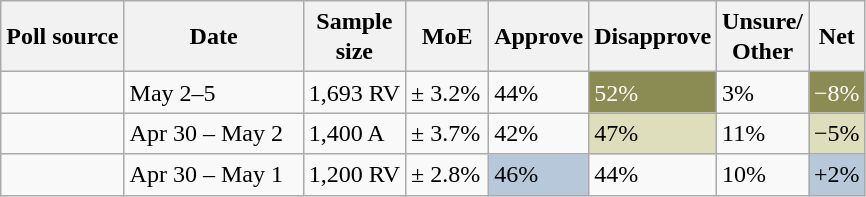<table class="wikitable sortable mw-datatable defaultcenter col1left col2left col3left sticky-table-head sticky-table-col1" style="line-height:20px;">
<tr>
<th>Poll source</th>
<th style=width:7em;>Date</th>
<th>Sample<br>size</th>
<th style=width:3em;>MoE</th>
<th>Approve</th>
<th>Disapprove</th>
<th>Unsure/<br>Other</th>
<th>Net</th>
</tr>
<tr>
<td></td>
<td>May 2–5</td>
<td>1,693 RV</td>
<td>± 3.2%</td>
<td>44%</td>
<td style="background:#8B8B54; color: white">52%</td>
<td>3%</td>
<td style="background:#8B8B54; color: white">−8%</td>
</tr>
<tr>
<td></td>
<td>Apr 30 – May 2</td>
<td>1,400 A</td>
<td>± 3.7%</td>
<td>42%</td>
<td style="background:#DEDEBD;">47%</td>
<td>11%</td>
<td style="background:#DEDEBD;">−5%</td>
</tr>
<tr>
<td></td>
<td>Apr 30 – May 1</td>
<td>1,200 RV</td>
<td>± 2.8%</td>
<td style="background:#B6C8D9;">46%</td>
<td>44%</td>
<td>10%</td>
<td style="background:#B6C8D9;">+2%</td>
</tr>
</table>
